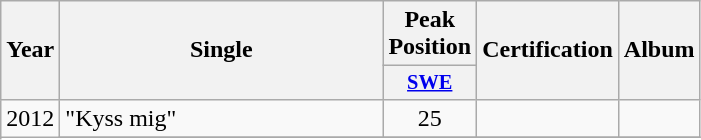<table class="wikitable plainrowheaders" style="text-align:center;" border="1">
<tr>
<th scope="col" rowspan="2">Year</th>
<th scope="col" rowspan="2" style="width:13em;">Single</th>
<th scope="col" colspan="1">Peak Position</th>
<th scope="col" rowspan="2">Certification</th>
<th scope="col" rowspan="2">Album</th>
</tr>
<tr>
<th scope="col" style="width:3em;font-size:85%;"><a href='#'>SWE</a><br></th>
</tr>
<tr>
<td rowspan="2">2012</td>
<td style="text-align:left;">"Kyss mig"</td>
<td>25</td>
<td></td>
<td></td>
</tr>
<tr>
</tr>
</table>
